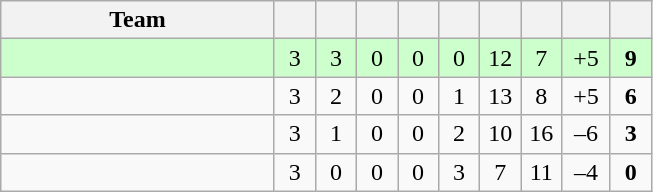<table class="wikitable" style="text-align: center;">
<tr>
<th style="width:175px;">Team</th>
<th width="20"></th>
<th width="20"></th>
<th width="20"></th>
<th width="20"></th>
<th width="20"></th>
<th width="20"></th>
<th width="20"></th>
<th width="25"></th>
<th width="20"></th>
</tr>
<tr style="background:#ccffcc;">
<td align=left></td>
<td>3</td>
<td>3</td>
<td>0</td>
<td>0</td>
<td>0</td>
<td>12</td>
<td>7</td>
<td>+5</td>
<td><strong>9</strong></td>
</tr>
<tr>
<td align=left></td>
<td>3</td>
<td>2</td>
<td>0</td>
<td>0</td>
<td>1</td>
<td>13</td>
<td>8</td>
<td>+5</td>
<td><strong>6</strong></td>
</tr>
<tr>
<td align=left></td>
<td>3</td>
<td>1</td>
<td>0</td>
<td>0</td>
<td>2</td>
<td>10</td>
<td>16</td>
<td>–6</td>
<td><strong>3</strong></td>
</tr>
<tr>
<td align=left></td>
<td>3</td>
<td>0</td>
<td>0</td>
<td>0</td>
<td>3</td>
<td>7</td>
<td>11</td>
<td>–4</td>
<td><strong>0</strong></td>
</tr>
</table>
